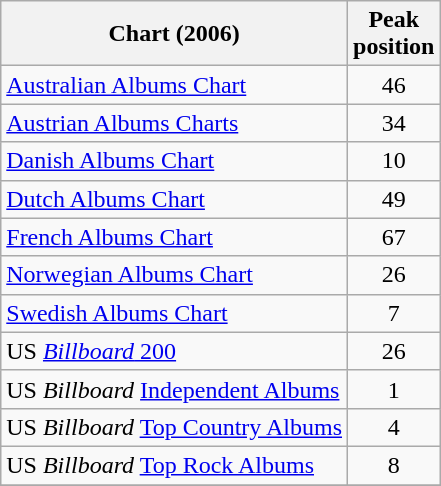<table class="wikitable">
<tr>
<th scope="col">Chart (2006)</th>
<th scope="col">Peak<br>position</th>
</tr>
<tr>
<td scope="row"><a href='#'>Australian Albums Chart</a></td>
<td align="center">46</td>
</tr>
<tr>
<td scope="row"><a href='#'>Austrian Albums Charts</a></td>
<td align="center">34</td>
</tr>
<tr>
<td scope="row"><a href='#'>Danish Albums Chart</a></td>
<td align="center">10</td>
</tr>
<tr>
<td scope="row"><a href='#'>Dutch Albums Chart</a></td>
<td align="center">49</td>
</tr>
<tr>
<td scope="row"><a href='#'>French Albums Chart</a></td>
<td align="center">67</td>
</tr>
<tr>
<td scope="row"><a href='#'>Norwegian Albums Chart</a></td>
<td align="center">26</td>
</tr>
<tr>
<td scope="row"><a href='#'>Swedish Albums Chart</a></td>
<td align="center">7</td>
</tr>
<tr>
<td scope="row">US <a href='#'><em>Billboard</em> 200</a></td>
<td align="center">26</td>
</tr>
<tr>
<td scope="row">US <em>Billboard</em> <a href='#'>Independent Albums</a></td>
<td align="center">1</td>
</tr>
<tr>
<td scope="row">US <em>Billboard</em> <a href='#'>Top Country Albums</a></td>
<td align="center">4</td>
</tr>
<tr>
<td scope="row">US <em>Billboard</em> <a href='#'>Top Rock Albums</a></td>
<td align="center">8</td>
</tr>
<tr>
</tr>
</table>
